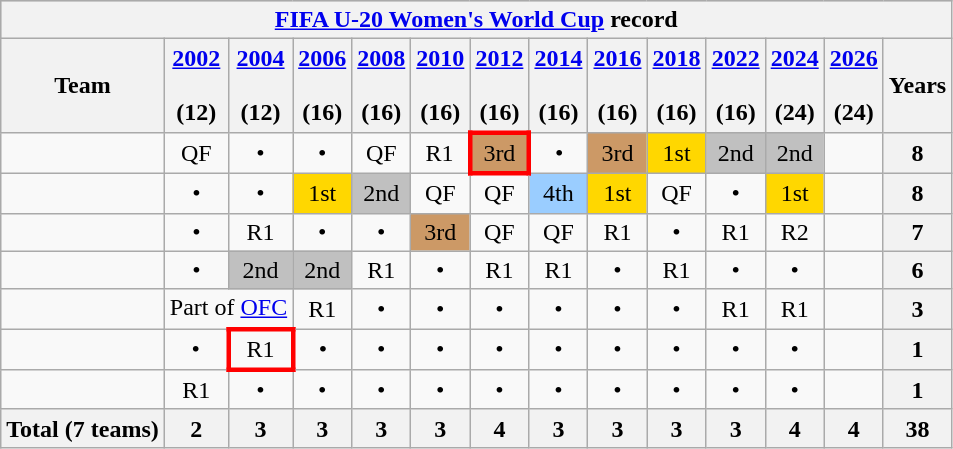<table class="wikitable">
<tr style="background:#cccccc;" align=center>
<th colspan=14><a href='#'>FIFA U-20 Women's World Cup</a> record</th>
</tr>
<tr>
<th>Team</th>
<th><a href='#'>2002</a><br><br>(12)</th>
<th><a href='#'>2004</a><br><br>(12)</th>
<th><a href='#'>2006</a><br><br>(16)</th>
<th><a href='#'>2008</a><br><br>(16)</th>
<th><a href='#'>2010</a><br><br>(16)</th>
<th><a href='#'>2012</a><br><br>(16)</th>
<th><a href='#'>2014</a><br><br>(16)</th>
<th><a href='#'>2016</a><br><br>(16)</th>
<th><a href='#'>2018</a><br><br>(16)</th>
<th><a href='#'>2022</a><br><br>(16)</th>
<th><a href='#'>2024</a><br><br>(24)</th>
<th><a href='#'>2026</a><br><br>(24)</th>
<th>Years</th>
</tr>
<tr align=center>
<td align=left></td>
<td>QF</td>
<td>•</td>
<td>•</td>
<td>QF</td>
<td>R1</td>
<td style="border: 3px solid red;background:#cc9966">3rd</td>
<td>•</td>
<td bgcolor=#cc9966>3rd</td>
<td bgcolor=gold>1st</td>
<td bgcolor=silver>2nd</td>
<td bgcolor=silver>2nd</td>
<td></td>
<th>8</th>
</tr>
<tr align=center>
<td align=left></td>
<td>•</td>
<td>•</td>
<td bgcolor=gold>1st</td>
<td bgcolor=silver>2nd</td>
<td>QF</td>
<td>QF</td>
<td bgcolor=#9acdff>4th</td>
<td bgcolor=gold>1st</td>
<td>QF</td>
<td>•</td>
<td bgcolor=gold>1st</td>
<td></td>
<th>8</th>
</tr>
<tr align=center>
<td align=left></td>
<td>•</td>
<td>R1</td>
<td>•</td>
<td>•</td>
<td bgcolor=#cc9966>3rd</td>
<td>QF</td>
<td>QF</td>
<td>R1</td>
<td>•</td>
<td>R1</td>
<td>R2</td>
<td></td>
<th>7</th>
</tr>
<tr align=center>
<td align=left></td>
<td>•</td>
<td bgcolor=silver>2nd</td>
<td bgcolor=silver>2nd</td>
<td>R1</td>
<td>•</td>
<td>R1</td>
<td>R1</td>
<td>•</td>
<td>R1</td>
<td>•</td>
<td>•</td>
<td></td>
<th>6</th>
</tr>
<tr align=center>
<td align=left></td>
<td colspan=2>Part of <a href='#'>OFC</a></td>
<td>R1</td>
<td>•</td>
<td>•</td>
<td>•</td>
<td>•</td>
<td>•</td>
<td>•</td>
<td>R1</td>
<td>R1</td>
<td></td>
<th>3</th>
</tr>
<tr align=center>
<td align=left></td>
<td>•</td>
<td style="border: 3px solid red">R1</td>
<td>•</td>
<td>•</td>
<td>•</td>
<td>•</td>
<td>•</td>
<td>•</td>
<td>•</td>
<td>•</td>
<td>•</td>
<td></td>
<th>1</th>
</tr>
<tr align=center>
<td align=left></td>
<td>R1</td>
<td>•</td>
<td>•</td>
<td>•</td>
<td>•</td>
<td>•</td>
<td>•</td>
<td>•</td>
<td>•</td>
<td>•</td>
<td>•</td>
<td></td>
<th>1</th>
</tr>
<tr align=center>
<th align=left>Total (7 teams)</th>
<th>2</th>
<th>3</th>
<th>3</th>
<th>3</th>
<th>3</th>
<th>4</th>
<th>3</th>
<th>3</th>
<th>3</th>
<th>3</th>
<th>4</th>
<th>4</th>
<th>38</th>
</tr>
</table>
